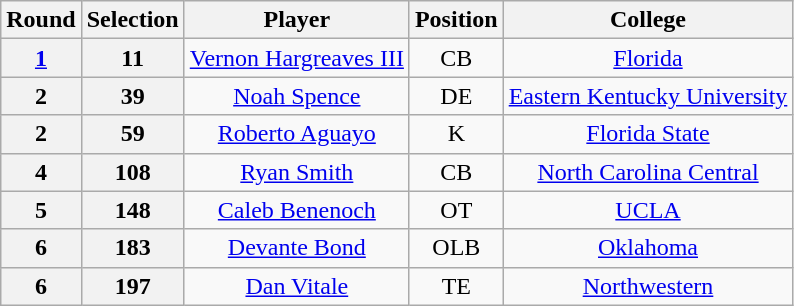<table class="wikitable" style="text-align:center">
<tr>
<th>Round</th>
<th>Selection</th>
<th>Player</th>
<th>Position</th>
<th>College</th>
</tr>
<tr>
<th><a href='#'>1</a></th>
<th>11</th>
<td><a href='#'>Vernon Hargreaves III</a></td>
<td Cornerback>CB</td>
<td><a href='#'>Florida</a></td>
</tr>
<tr>
<th>2</th>
<th>39</th>
<td><a href='#'>Noah Spence</a></td>
<td Defensive end>DE</td>
<td><a href='#'>Eastern Kentucky University</a></td>
</tr>
<tr>
<th>2</th>
<th>59</th>
<td><a href='#'>Roberto Aguayo</a></td>
<td Kicker>K</td>
<td><a href='#'>Florida State</a></td>
</tr>
<tr>
<th>4</th>
<th>108</th>
<td><a href='#'>Ryan Smith</a></td>
<td Cornerback>CB</td>
<td><a href='#'>North Carolina Central</a></td>
</tr>
<tr>
<th>5</th>
<th>148</th>
<td><a href='#'>Caleb Benenoch</a></td>
<td Offensive Tackle>OT</td>
<td><a href='#'>UCLA</a></td>
</tr>
<tr>
<th>6</th>
<th>183</th>
<td><a href='#'>Devante Bond</a></td>
<td Linebacker>OLB</td>
<td><a href='#'>Oklahoma</a></td>
</tr>
<tr>
<th>6</th>
<th>197</th>
<td><a href='#'>Dan Vitale</a></td>
<td Tight end>TE</td>
<td><a href='#'>Northwestern</a></td>
</tr>
</table>
